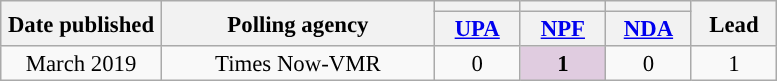<table class="wikitable sortable" style="text-align:center;font-size:95%;line-height:16px">
<tr>
<th rowspan="2" width="100px">Date published</th>
<th rowspan="2" width="175px">Polling agency</th>
<th style="background:"></th>
<th style="background:"></th>
<th style="background:"></th>
<th rowspan="2" width="50px">Lead</th>
</tr>
<tr>
<th width="50px" class="unsortable"><a href='#'>UPA</a></th>
<th width="50px" class="unsortable"><a href='#'>NPF</a></th>
<th width="50px" class="unsortable"><a href='#'>NDA</a></th>
</tr>
<tr>
<td>March 2019</td>
<td>Times Now-VMR</td>
<td>0</td>
<td style="background:#E0CCE0"><strong>1</strong></td>
<td>0</td>
<td style="background:"><span>1</span></td>
</tr>
</table>
